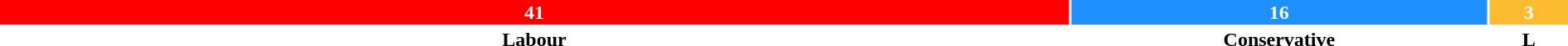<table style="width:100%; text-align:center;">
<tr style="color:white;">
<td style="background:red; width:68.3%;"><strong>41</strong></td>
<td style="background:dodgerblue; width:26.6%;"><strong>16</strong></td>
<td style="background:#FDBB30; width:5%;"><strong>3</strong></td>
</tr>
<tr>
<td><span><strong>Labour</strong></span></td>
<td><span><strong>Conservative</strong></span></td>
<td><span><strong>L</strong></span></td>
</tr>
</table>
